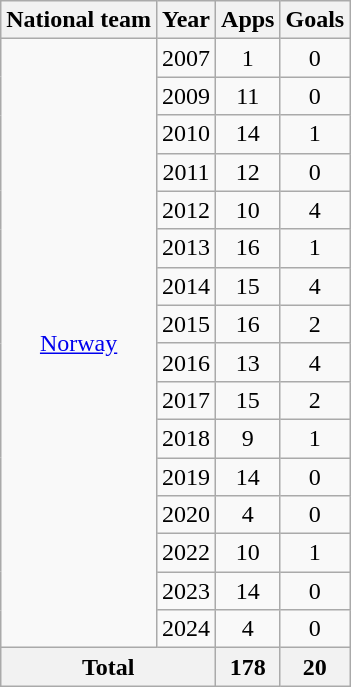<table class="wikitable" style="text-align:center">
<tr>
<th>National team</th>
<th>Year</th>
<th>Apps</th>
<th>Goals</th>
</tr>
<tr>
<td rowspan="16"><a href='#'>Norway</a></td>
<td>2007</td>
<td>1</td>
<td>0</td>
</tr>
<tr>
<td>2009</td>
<td>11</td>
<td>0</td>
</tr>
<tr>
<td>2010</td>
<td>14</td>
<td>1</td>
</tr>
<tr>
<td>2011</td>
<td>12</td>
<td>0</td>
</tr>
<tr>
<td>2012</td>
<td>10</td>
<td>4</td>
</tr>
<tr>
<td>2013</td>
<td>16</td>
<td>1</td>
</tr>
<tr>
<td>2014</td>
<td>15</td>
<td>4</td>
</tr>
<tr>
<td>2015</td>
<td>16</td>
<td>2</td>
</tr>
<tr>
<td>2016</td>
<td>13</td>
<td>4</td>
</tr>
<tr>
<td>2017</td>
<td>15</td>
<td>2</td>
</tr>
<tr>
<td>2018</td>
<td>9</td>
<td>1</td>
</tr>
<tr>
<td>2019</td>
<td>14</td>
<td>0</td>
</tr>
<tr>
<td>2020</td>
<td>4</td>
<td>0</td>
</tr>
<tr>
<td>2022</td>
<td>10</td>
<td>1</td>
</tr>
<tr>
<td>2023</td>
<td>14</td>
<td>0</td>
</tr>
<tr>
<td>2024</td>
<td>4</td>
<td>0</td>
</tr>
<tr>
<th colspan="2">Total</th>
<th>178</th>
<th>20</th>
</tr>
</table>
